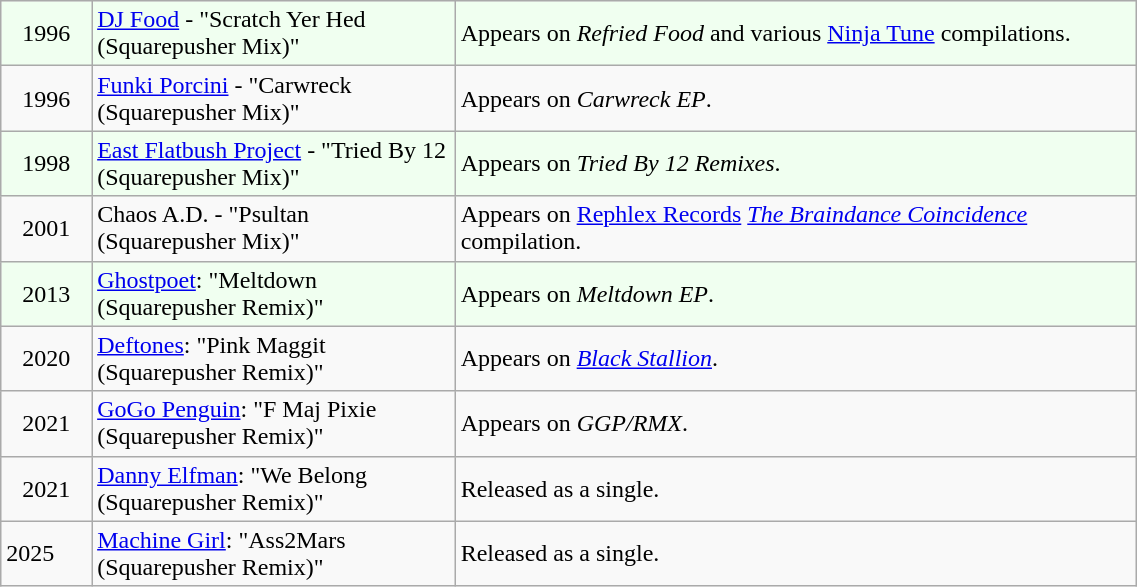<table class="wikitable" style="margin-left:1em; width:60%">
<tr style="background:honeydew">
<td style="width:8%; text-align:center;">1996</td>
<td style="width:32%"><a href='#'>DJ Food</a> - "Scratch Yer Hed (Squarepusher Mix)"</td>
<td>Appears on <em>Refried Food</em> and various <a href='#'>Ninja Tune</a> compilations.</td>
</tr>
<tr>
<td style="text-align:center;">1996</td>
<td><a href='#'>Funki Porcini</a> - "Carwreck (Squarepusher Mix)"</td>
<td>Appears on <em>Carwreck EP</em>.</td>
</tr>
<tr style="background:honeydew">
<td style="text-align:center;">1998</td>
<td><a href='#'>East Flatbush Project</a> - "Tried By 12 (Squarepusher Mix)"</td>
<td>Appears on <em>Tried By 12 Remixes</em>.</td>
</tr>
<tr>
<td style="text-align:center;">2001</td>
<td>Chaos A.D. - "Psultan (Squarepusher Mix)"</td>
<td>Appears on <a href='#'>Rephlex Records</a> <em><a href='#'>The Braindance Coincidence</a></em> compilation.</td>
</tr>
<tr style="background:honeydew">
<td style="text-align:center;">2013</td>
<td><a href='#'>Ghostpoet</a>: "Meltdown (Squarepusher Remix)"</td>
<td>Appears on <em>Meltdown EP</em>.</td>
</tr>
<tr>
<td style="text-align:center;">2020</td>
<td><a href='#'>Deftones</a>: "Pink Maggit (Squarepusher Remix)"</td>
<td>Appears on <em><a href='#'>Black Stallion</a></em>.</td>
</tr>
<tr>
<td style="text-align:center;">2021</td>
<td><a href='#'>GoGo Penguin</a>: "F Maj Pixie (Squarepusher Remix)"</td>
<td>Appears on <em>GGP/RMX</em>.</td>
</tr>
<tr>
<td style="text-align:center;">2021</td>
<td><a href='#'>Danny Elfman</a>: "We Belong (Squarepusher Remix)"</td>
<td>Released as a single.</td>
</tr>
<tr>
<td>2025</td>
<td><a href='#'>Machine Girl</a>: "Ass2Mars (Squarepusher Remix)"</td>
<td>Released as a single.</td>
</tr>
</table>
